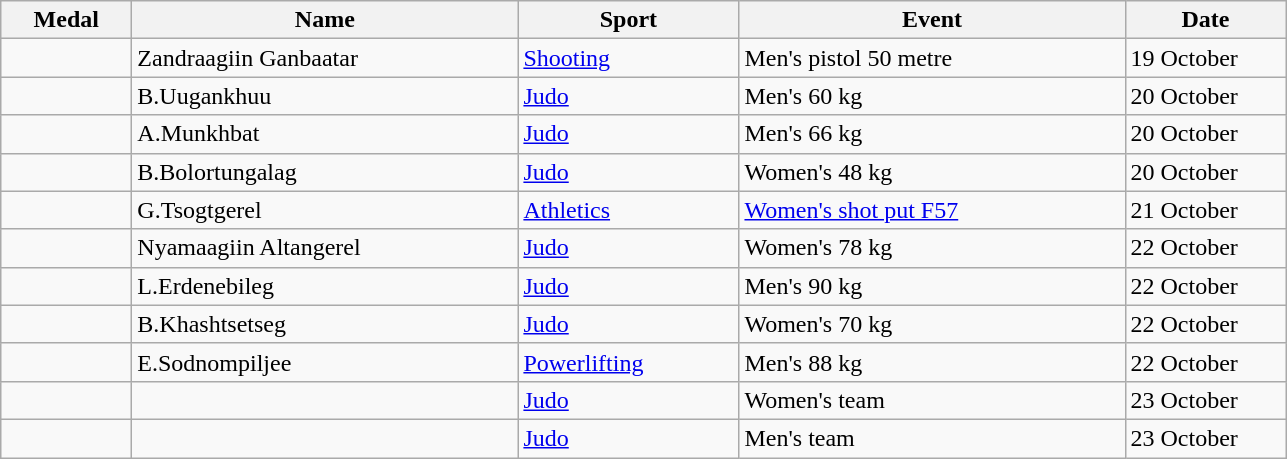<table class="wikitable" style="font-size:100%">
<tr>
<th width="80">Medal</th>
<th width="250">Name</th>
<th width="140">Sport</th>
<th width="250">Event</th>
<th width="100">Date</th>
</tr>
<tr>
<td></td>
<td>Zandraagiin Ganbaatar</td>
<td><a href='#'>Shooting</a></td>
<td>Men's pistol 50 metre</td>
<td>19  October</td>
</tr>
<tr>
<td></td>
<td>B.Uugankhuu</td>
<td><a href='#'>Judo</a></td>
<td>Men's 60 kg</td>
<td>20  October</td>
</tr>
<tr>
<td></td>
<td>A.Munkhbat</td>
<td><a href='#'>Judo</a></td>
<td>Men's 66 kg</td>
<td>20  October</td>
</tr>
<tr>
<td></td>
<td>B.Bolortungalag</td>
<td><a href='#'>Judo</a></td>
<td>Women's 48 kg</td>
<td>20  October</td>
</tr>
<tr>
<td></td>
<td>G.Tsogtgerel</td>
<td><a href='#'>Athletics</a></td>
<td><a href='#'>Women's shot put F57</a></td>
<td>21  October</td>
</tr>
<tr>
<td></td>
<td>Nyamaagiin Altangerel</td>
<td><a href='#'>Judo</a></td>
<td>Women's 78 kg</td>
<td>22  October</td>
</tr>
<tr>
<td></td>
<td>L.Erdenebileg</td>
<td><a href='#'>Judo</a></td>
<td>Men's 90 kg</td>
<td>22  October</td>
</tr>
<tr>
<td></td>
<td>B.Khashtsetseg</td>
<td><a href='#'>Judo</a></td>
<td>Women's 70 kg</td>
<td>22  October</td>
</tr>
<tr>
<td></td>
<td>E.Sodnompiljee</td>
<td><a href='#'>Powerlifting</a></td>
<td>Men's 88 kg</td>
<td>22  October</td>
</tr>
<tr>
<td></td>
<td></td>
<td><a href='#'>Judo</a></td>
<td>Women's team</td>
<td>23  October</td>
</tr>
<tr>
<td></td>
<td></td>
<td><a href='#'>Judo</a></td>
<td>Men's team</td>
<td>23  October</td>
</tr>
</table>
